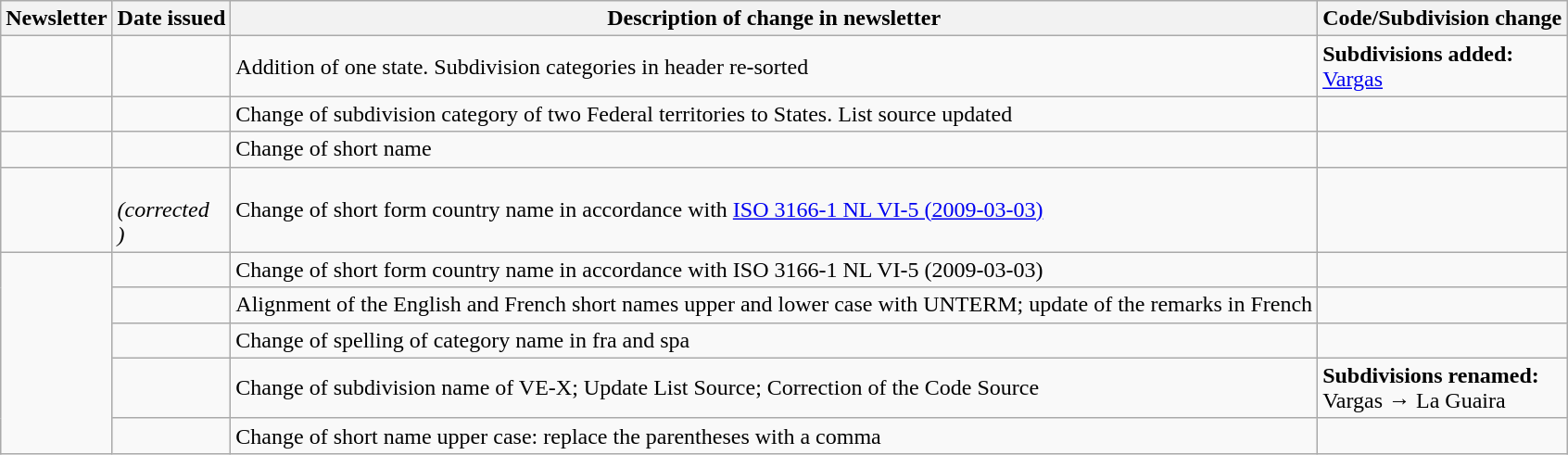<table class="wikitable">
<tr>
<th>Newsletter</th>
<th>Date issued</th>
<th>Description of change in newsletter</th>
<th>Code/Subdivision change</th>
</tr>
<tr>
<td id="I-4"></td>
<td></td>
<td>Addition of one state. Subdivision categories in header re-sorted</td>
<td style=white-space:nowrap><strong>Subdivisions added:</strong><br>  <a href='#'>Vargas</a></td>
</tr>
<tr>
<td id="I-5"></td>
<td></td>
<td>Change of subdivision category of two Federal territories to States. List source updated</td>
<td></td>
</tr>
<tr>
<td id="OBP1"></td>
<td></td>
<td>Change of short name</td>
</tr>
<tr>
<td id="II-1"></td>
<td><br> <em>(corrected<br> )</em></td>
<td>Change of short form country name in accordance with <a href='#'>ISO 3166-1 NL VI-5 (2009-03-03)</a></td>
<td></td>
</tr>
<tr>
<td id="OBP2" rowspan="5"></td>
<td></td>
<td>Change of short form country name in accordance with ISO 3166-1 NL VI-5 (2009-03-03)</td>
<td></td>
</tr>
<tr>
<td></td>
<td>Alignment of the English and French short names upper and lower case with UNTERM; update of the remarks in French</td>
<td></td>
</tr>
<tr>
<td></td>
<td>Change of spelling of category name in fra and spa</td>
<td></td>
</tr>
<tr>
<td></td>
<td>Change of subdivision name of VE-X; Update List Source; Correction of the Code Source</td>
<td style=white-space:nowrap><strong>Subdivisions renamed:</strong><br>  Vargas → La Guaira</td>
</tr>
<tr>
<td></td>
<td>Change of short name upper case: replace the parentheses with a comma</td>
<td></td>
</tr>
</table>
